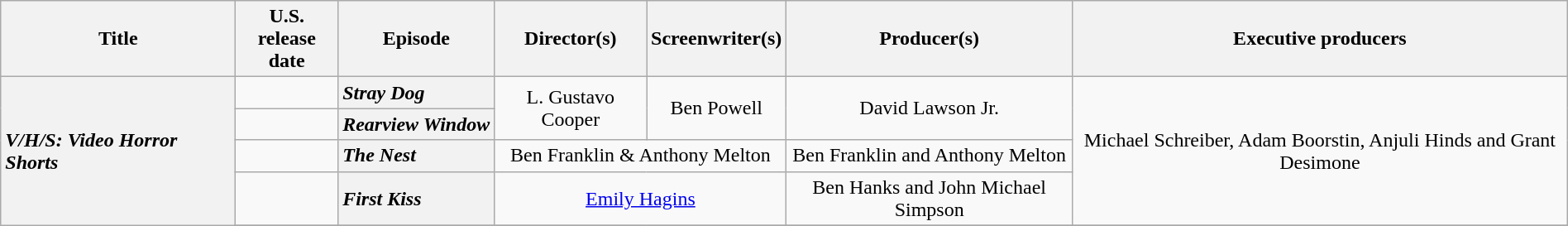<table class="wikitable plainrowheaders" style="text-align:center" width=100%>
<tr>
<th scope="col" style="width:15%;">Title</th>
<th scope="col">U.S. <br>release date</th>
<th scope="col" style="width:10%;">Episode</th>
<th scope="col">Director(s)</th>
<th scope="col">Screenwriter(s)</th>
<th scope="col">Producer(s)</th>
<th scope="col">Executive producers</th>
</tr>
<tr>
<th scope="row" rowspan="6" style="text-align:left"><em>V/H/S: Video Horror Shorts</em></th>
<td></td>
<th scope="row" style="text-align:left"><em>Stray Dog</em></th>
<td rowspan="2">L. Gustavo Cooper</td>
<td rowspan="2">Ben Powell</td>
<td rowspan="2">David Lawson Jr.</td>
<td rowspan="4">Michael Schreiber, Adam Boorstin, Anjuli Hinds and Grant Desimone</td>
</tr>
<tr>
<td></td>
<th scope="row" style="text-align:left"><em>Rearview Window</em></th>
</tr>
<tr>
<td></td>
<th scope="row" style="text-align:left"><em>The Nest</em></th>
<td colspan="2">Ben Franklin & Anthony Melton</td>
<td>Ben Franklin and Anthony Melton</td>
</tr>
<tr>
<td></td>
<th scope="row" style="text-align:left"><em>First Kiss</em></th>
<td colspan="2"><a href='#'>Emily Hagins</a></td>
<td>Ben Hanks and John Michael Simpson</td>
</tr>
<tr>
</tr>
</table>
